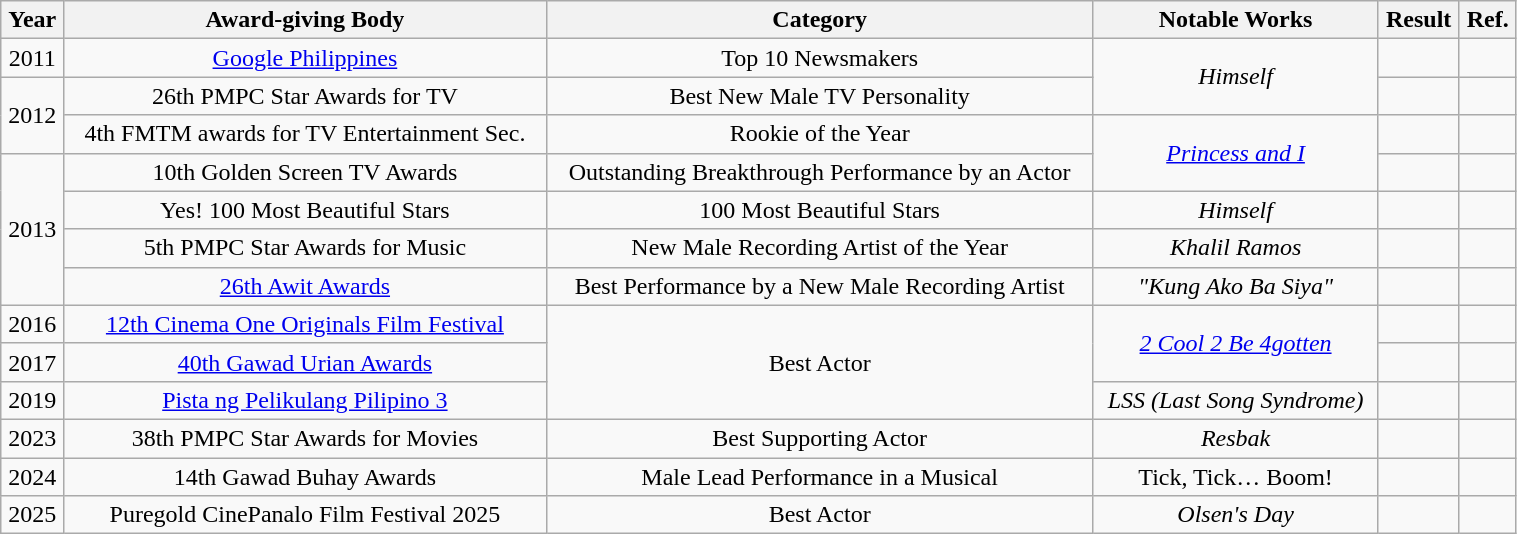<table class="wikitable" style="text-align:center" width=80%>
<tr>
<th>Year</th>
<th>Award-giving Body</th>
<th>Category</th>
<th>Notable Works</th>
<th>Result</th>
<th>Ref.</th>
</tr>
<tr>
<td>2011</td>
<td><a href='#'> Google Philippines</a></td>
<td>Top 10 Newsmakers</td>
<td rowspan=2><em>Himself</em></td>
<td></td>
<td></td>
</tr>
<tr>
<td rowspan=2>2012</td>
<td>26th PMPC Star Awards for TV</td>
<td>Best New Male TV Personality</td>
<td></td>
<td></td>
</tr>
<tr>
<td>4th FMTM awards for TV Entertainment Sec.</td>
<td>Rookie of the Year</td>
<td rowspan=2><em><a href='#'>Princess and I</a></em></td>
<td></td>
<td></td>
</tr>
<tr>
<td rowspan=4>2013</td>
<td>10th Golden Screen TV Awards</td>
<td>Outstanding Breakthrough Performance by an Actor</td>
<td></td>
<td></td>
</tr>
<tr>
<td>Yes! 100 Most Beautiful Stars</td>
<td>100 Most Beautiful Stars</td>
<td><em>Himself</em></td>
<td></td>
<td></td>
</tr>
<tr>
<td>5th PMPC Star Awards for Music</td>
<td>New Male Recording Artist of the Year</td>
<td><em>Khalil Ramos</em></td>
<td></td>
<td></td>
</tr>
<tr>
<td><a href='#'>26th Awit Awards</a></td>
<td>Best Performance by a New Male Recording Artist</td>
<td><em>"Kung Ako Ba Siya"</em></td>
<td></td>
<td></td>
</tr>
<tr>
<td>2016</td>
<td><a href='#'>12th Cinema One Originals Film Festival</a></td>
<td rowspan="3">Best Actor</td>
<td rowspan="2"><em><a href='#'>2 Cool 2 Be 4gotten</a></em></td>
<td></td>
<td></td>
</tr>
<tr>
<td>2017</td>
<td><a href='#'>40th Gawad Urian Awards</a></td>
<td></td>
<td></td>
</tr>
<tr>
<td>2019</td>
<td><a href='#'>Pista ng Pelikulang Pilipino 3</a></td>
<td><em>LSS (Last Song Syndrome)</em></td>
<td></td>
<td></td>
</tr>
<tr>
<td>2023</td>
<td>38th PMPC Star Awards for Movies</td>
<td>Best Supporting Actor</td>
<td><em>Resbak</em></td>
<td></td>
<td></td>
</tr>
<tr>
<td>2024</td>
<td>14th Gawad Buhay Awards</td>
<td>Male Lead Performance in a Musical</td>
<td>Tick, Tick… Boom!</td>
<td></td>
<td></td>
</tr>
<tr>
<td>2025</td>
<td>Puregold CinePanalo Film Festival 2025</td>
<td>Best Actor</td>
<td><em>Olsen's Day</em></td>
<td></td>
<td></td>
</tr>
</table>
